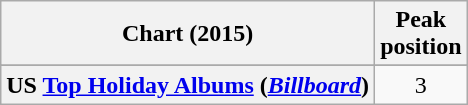<table class="wikitable sortable plainrowheaders">
<tr>
<th scope="col">Chart (2015)</th>
<th scope="col">Peak<br>position</th>
</tr>
<tr>
</tr>
<tr>
</tr>
<tr>
<th scope="row">US <a href='#'>Top Holiday Albums</a> (<em><a href='#'>Billboard</a></em>)</th>
<td align="center">3</td>
</tr>
</table>
